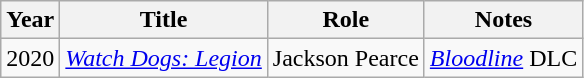<table class="wikitable">
<tr>
<th>Year</th>
<th>Title</th>
<th>Role</th>
<th>Notes</th>
</tr>
<tr>
<td>2020</td>
<td><em><a href='#'>Watch Dogs: Legion</a></em></td>
<td>Jackson Pearce</td>
<td><em><a href='#'>Bloodline</a></em> DLC</td>
</tr>
</table>
